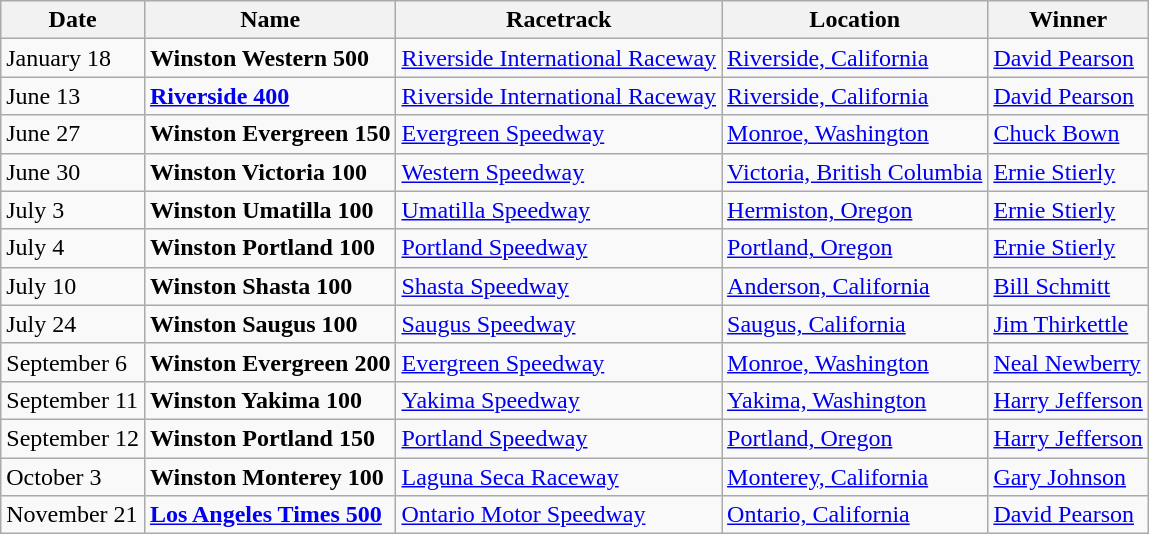<table class="wikitable">
<tr>
<th>Date</th>
<th>Name</th>
<th>Racetrack</th>
<th>Location</th>
<th>Winner</th>
</tr>
<tr>
<td>January 18</td>
<td><strong>Winston Western 500</strong></td>
<td><a href='#'>Riverside International Raceway</a></td>
<td><a href='#'>Riverside, California</a></td>
<td><a href='#'>David Pearson</a></td>
</tr>
<tr>
<td>June 13</td>
<td><a href='#'><strong>Riverside 400</strong></a></td>
<td><a href='#'>Riverside International Raceway</a></td>
<td><a href='#'>Riverside, California</a></td>
<td><a href='#'>David Pearson</a></td>
</tr>
<tr>
<td>June 27</td>
<td><strong>Winston Evergreen 150</strong></td>
<td><a href='#'>Evergreen Speedway</a></td>
<td><a href='#'>Monroe, Washington</a></td>
<td><a href='#'>Chuck Bown</a></td>
</tr>
<tr>
<td>June 30</td>
<td><strong>Winston Victoria 100</strong></td>
<td><a href='#'>Western Speedway</a></td>
<td><a href='#'>Victoria, British Columbia</a></td>
<td><a href='#'>Ernie Stierly</a></td>
</tr>
<tr>
<td>July 3</td>
<td><strong>Winston Umatilla 100</strong></td>
<td><a href='#'>Umatilla Speedway</a></td>
<td><a href='#'>Hermiston, Oregon</a></td>
<td><a href='#'>Ernie Stierly</a></td>
</tr>
<tr>
<td>July 4</td>
<td><strong>Winston Portland 100</strong></td>
<td><a href='#'>Portland Speedway</a></td>
<td><a href='#'>Portland, Oregon</a></td>
<td><a href='#'>Ernie Stierly</a></td>
</tr>
<tr>
<td>July 10</td>
<td><strong>Winston Shasta 100</strong></td>
<td><a href='#'>Shasta Speedway</a></td>
<td><a href='#'>Anderson, California</a></td>
<td><a href='#'>Bill Schmitt</a></td>
</tr>
<tr>
<td>July 24</td>
<td><strong>Winston Saugus 100</strong></td>
<td><a href='#'>Saugus Speedway</a></td>
<td><a href='#'>Saugus, California</a></td>
<td><a href='#'>Jim Thirkettle</a></td>
</tr>
<tr>
<td>September 6</td>
<td><strong>Winston Evergreen 200</strong></td>
<td><a href='#'>Evergreen Speedway</a></td>
<td><a href='#'>Monroe, Washington</a></td>
<td><a href='#'>Neal Newberry</a></td>
</tr>
<tr>
<td>September 11</td>
<td><strong>Winston Yakima 100</strong></td>
<td><a href='#'>Yakima Speedway</a></td>
<td><a href='#'>Yakima, Washington</a></td>
<td><a href='#'>Harry Jefferson</a></td>
</tr>
<tr>
<td>September 12</td>
<td><strong>Winston Portland 150</strong></td>
<td><a href='#'>Portland Speedway</a></td>
<td><a href='#'>Portland, Oregon</a></td>
<td><a href='#'>Harry Jefferson</a></td>
</tr>
<tr>
<td>October 3</td>
<td><strong>Winston Monterey 100</strong></td>
<td><a href='#'>Laguna Seca Raceway</a></td>
<td><a href='#'>Monterey, California</a></td>
<td><a href='#'>Gary Johnson</a></td>
</tr>
<tr>
<td>November 21</td>
<td><a href='#'><strong>Los Angeles Times 500</strong></a></td>
<td><a href='#'>Ontario Motor Speedway</a></td>
<td><a href='#'>Ontario, California</a></td>
<td><a href='#'>David Pearson</a></td>
</tr>
</table>
